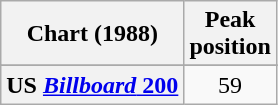<table class="wikitable sortable plainrowheaders">
<tr>
<th>Chart (1988)</th>
<th>Peak<br>position</th>
</tr>
<tr>
</tr>
<tr>
</tr>
<tr>
<th scope="row">US <a href='#'><em>Billboard</em> 200</a></th>
<td style="text-align:center;">59</td>
</tr>
</table>
